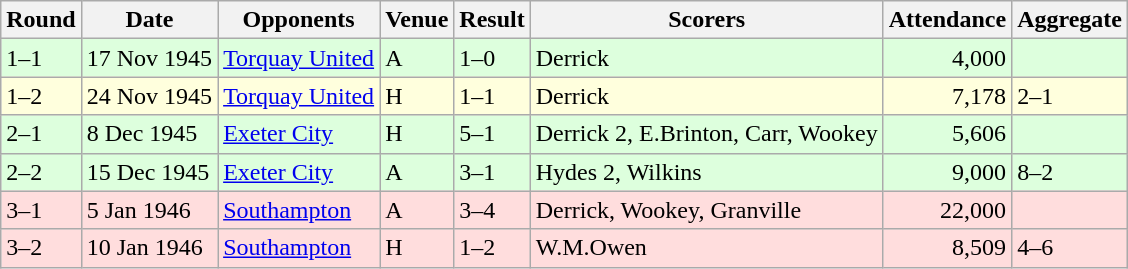<table class="wikitable">
<tr>
<th>Round</th>
<th>Date</th>
<th>Opponents</th>
<th>Venue</th>
<th>Result</th>
<th>Scorers</th>
<th>Attendance</th>
<th>Aggregate</th>
</tr>
<tr bgcolor="#ddffdd">
<td>1–1</td>
<td>17 Nov 1945</td>
<td><a href='#'>Torquay United</a></td>
<td>A</td>
<td>1–0</td>
<td>Derrick</td>
<td align="right">4,000</td>
<td></td>
</tr>
<tr bgcolor="#ffffdd">
<td>1–2</td>
<td>24 Nov 1945</td>
<td><a href='#'>Torquay United</a></td>
<td>H</td>
<td>1–1</td>
<td>Derrick</td>
<td align="right">7,178</td>
<td>2–1</td>
</tr>
<tr bgcolor="#ddffdd">
<td>2–1</td>
<td>8 Dec 1945</td>
<td><a href='#'>Exeter City</a></td>
<td>H</td>
<td>5–1</td>
<td>Derrick 2, E.Brinton, Carr, Wookey</td>
<td align="right">5,606</td>
<td></td>
</tr>
<tr bgcolor="#ddffdd">
<td>2–2</td>
<td>15 Dec 1945</td>
<td><a href='#'>Exeter City</a></td>
<td>A</td>
<td>3–1</td>
<td>Hydes 2, Wilkins</td>
<td align="right">9,000</td>
<td>8–2</td>
</tr>
<tr bgcolor="#ffdddd">
<td>3–1</td>
<td>5 Jan 1946</td>
<td><a href='#'>Southampton</a></td>
<td>A</td>
<td>3–4</td>
<td>Derrick, Wookey, Granville</td>
<td align="right">22,000</td>
<td></td>
</tr>
<tr bgcolor="#ffdddd">
<td>3–2</td>
<td>10 Jan 1946</td>
<td><a href='#'>Southampton</a></td>
<td>H</td>
<td>1–2</td>
<td>W.M.Owen</td>
<td align="right">8,509</td>
<td>4–6</td>
</tr>
</table>
